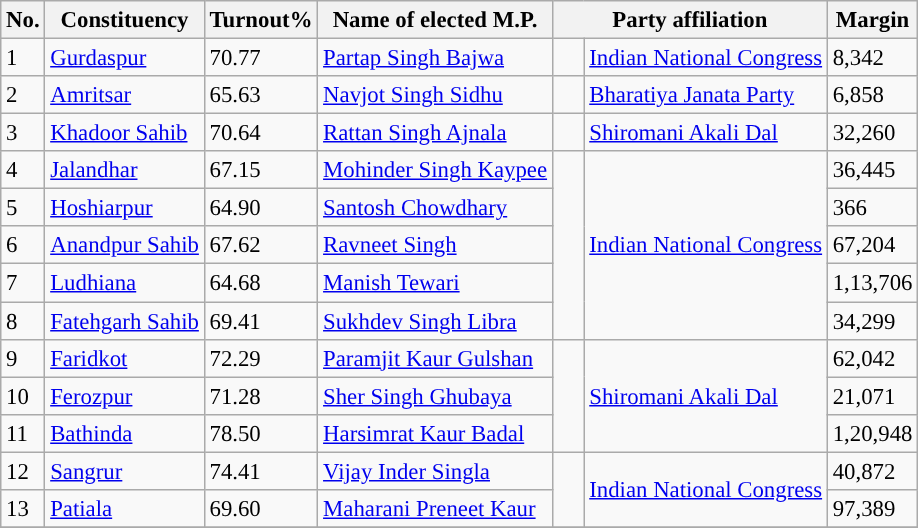<table class="sortable wikitable" style="font-size: 95%;">
<tr>
<th>No.</th>
<th>Constituency</th>
<th>Turnout%</th>
<th>Name of elected M.P.</th>
<th colspan="2">Party affiliation</th>
<th>Margin</th>
</tr>
<tr>
<td>1</td>
<td><a href='#'>Gurdaspur</a></td>
<td>70.77</td>
<td><a href='#'>Partap Singh Bajwa</a></td>
<td style="background-color: "></td>
<td><a href='#'>Indian National Congress</a></td>
<td>8,342</td>
</tr>
<tr>
<td>2</td>
<td><a href='#'>Amritsar</a></td>
<td>65.63</td>
<td><a href='#'>Navjot Singh Sidhu</a></td>
<td style="background-color: "></td>
<td><a href='#'>Bharatiya Janata Party</a></td>
<td>6,858</td>
</tr>
<tr>
<td>3</td>
<td><a href='#'>Khadoor Sahib</a></td>
<td>70.64</td>
<td><a href='#'>Rattan Singh Ajnala</a></td>
<td style="background-color: "></td>
<td><a href='#'>Shiromani Akali Dal</a></td>
<td>32,260</td>
</tr>
<tr>
<td>4</td>
<td><a href='#'>Jalandhar</a></td>
<td>67.15</td>
<td><a href='#'>Mohinder Singh Kaypee</a></td>
<td rowspan="5" style="background-color: "></td>
<td rowspan="5"><a href='#'>Indian National Congress</a></td>
<td>36,445</td>
</tr>
<tr>
<td>5</td>
<td><a href='#'>Hoshiarpur</a></td>
<td>64.90</td>
<td><a href='#'>Santosh Chowdhary</a></td>
<td>366</td>
</tr>
<tr>
<td>6</td>
<td><a href='#'>Anandpur Sahib</a></td>
<td>67.62</td>
<td><a href='#'>Ravneet Singh</a></td>
<td>67,204</td>
</tr>
<tr>
<td>7</td>
<td><a href='#'>Ludhiana</a></td>
<td>64.68</td>
<td><a href='#'>Manish Tewari</a></td>
<td>1,13,706</td>
</tr>
<tr>
<td>8</td>
<td><a href='#'>Fatehgarh Sahib</a></td>
<td>69.41</td>
<td><a href='#'>Sukhdev Singh Libra</a></td>
<td>34,299</td>
</tr>
<tr>
<td>9</td>
<td><a href='#'>Faridkot</a></td>
<td>72.29</td>
<td><a href='#'>Paramjit Kaur Gulshan</a></td>
<td rowspan="3" style="background-color: "></td>
<td rowspan="3"><a href='#'>Shiromani Akali Dal</a></td>
<td>62,042</td>
</tr>
<tr>
<td>10</td>
<td><a href='#'>Ferozpur</a></td>
<td>71.28</td>
<td><a href='#'>Sher Singh Ghubaya</a></td>
<td>21,071</td>
</tr>
<tr>
<td>11</td>
<td><a href='#'>Bathinda</a></td>
<td>78.50</td>
<td><a href='#'>Harsimrat Kaur Badal</a></td>
<td>1,20,948</td>
</tr>
<tr>
<td>12</td>
<td><a href='#'>Sangrur</a></td>
<td>74.41</td>
<td><a href='#'>Vijay Inder Singla</a></td>
<td width="14x" rowspan="2" style="background-color: "></td>
<td rowspan="2"><a href='#'>Indian National Congress</a></td>
<td>40,872</td>
</tr>
<tr>
<td>13</td>
<td><a href='#'>Patiala</a></td>
<td>69.60</td>
<td><a href='#'>Maharani Preneet Kaur</a></td>
<td>97,389</td>
</tr>
<tr>
</tr>
</table>
